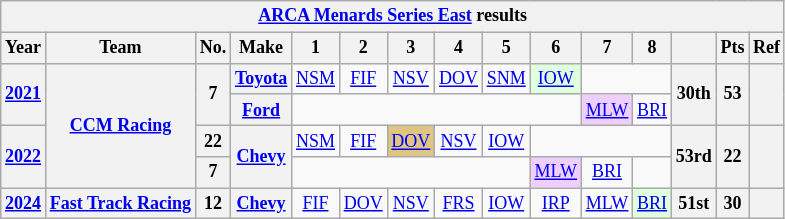<table class="wikitable" style="text-align:center; font-size:75%">
<tr>
<th colspan=15><a href='#'>ARCA Menards Series East</a> results</th>
</tr>
<tr>
<th>Year</th>
<th>Team</th>
<th>No.</th>
<th>Make</th>
<th>1</th>
<th>2</th>
<th>3</th>
<th>4</th>
<th>5</th>
<th>6</th>
<th>7</th>
<th>8</th>
<th></th>
<th>Pts</th>
<th>Ref</th>
</tr>
<tr>
<th rowspan=2><a href='#'>2021</a></th>
<th rowspan=4><a href='#'>CCM Racing</a></th>
<th rowspan=2>7</th>
<th><a href='#'>Toyota</a></th>
<td><a href='#'>NSM</a></td>
<td><a href='#'>FIF</a></td>
<td><a href='#'>NSV</a></td>
<td><a href='#'>DOV</a></td>
<td><a href='#'>SNM</a></td>
<td style="background:#DFFFDF;"><a href='#'>IOW</a><br></td>
<td colspan=2></td>
<th rowspan=2>30th</th>
<th rowspan=2>53</th>
<th rowspan=2></th>
</tr>
<tr>
<th><a href='#'>Ford</a></th>
<td colspan=6></td>
<td style="background:#EFCFFF;"><a href='#'>MLW</a><br></td>
<td><a href='#'>BRI</a></td>
</tr>
<tr>
<th rowspan=2><a href='#'>2022</a></th>
<th>22</th>
<th rowspan=2><a href='#'>Chevy</a></th>
<td><a href='#'>NSM</a></td>
<td><a href='#'>FIF</a></td>
<td style="background:#DFC484;"><a href='#'>DOV</a><br></td>
<td><a href='#'>NSV</a></td>
<td><a href='#'>IOW</a></td>
<td colspan=3></td>
<th rowspan=2>53rd</th>
<th rowspan=2>22</th>
<th rowspan=2></th>
</tr>
<tr>
<th>7</th>
<td colspan=5></td>
<td style="background:#EFCFFF;"><a href='#'>MLW</a><br></td>
<td><a href='#'>BRI</a></td>
<td></td>
</tr>
<tr>
<th><a href='#'>2024</a></th>
<th><a href='#'>Fast Track Racing</a></th>
<th>12</th>
<th><a href='#'>Chevy</a></th>
<td><a href='#'>FIF</a></td>
<td><a href='#'>DOV</a></td>
<td><a href='#'>NSV</a></td>
<td><a href='#'>FRS</a></td>
<td><a href='#'>IOW</a></td>
<td><a href='#'>IRP</a></td>
<td><a href='#'>MLW</a></td>
<td style="background:#DFFFDF;"><a href='#'>BRI</a><br></td>
<th>51st</th>
<th>30</th>
<th></th>
</tr>
</table>
